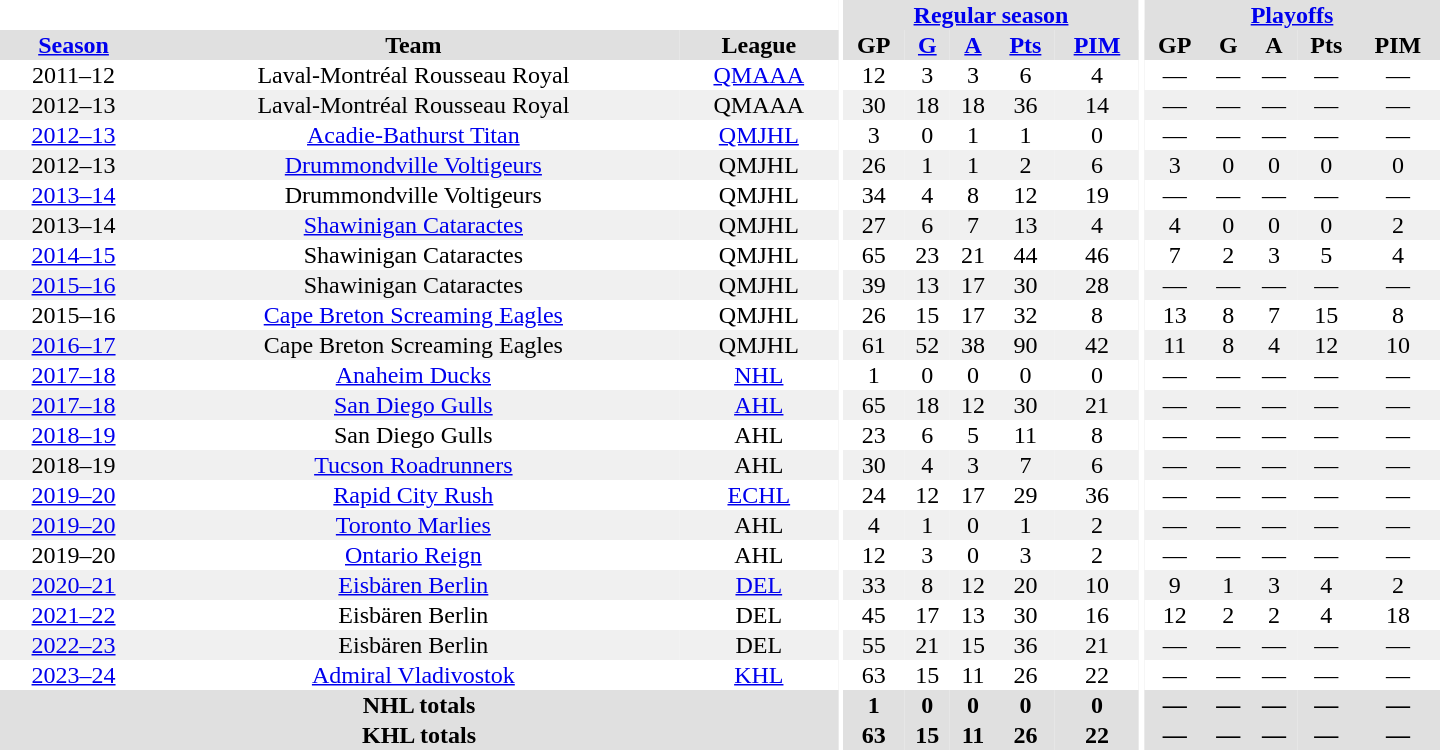<table border="0" cellpadding="1" cellspacing="0" style="text-align:center; width:60em">
<tr bgcolor="#e0e0e0">
<th colspan="3" bgcolor="#ffffff"></th>
<th rowspan="99" bgcolor="#ffffff"></th>
<th colspan="5"><a href='#'>Regular season</a></th>
<th rowspan="99" bgcolor="#ffffff"></th>
<th colspan="5"><a href='#'>Playoffs</a></th>
</tr>
<tr bgcolor="#e0e0e0">
<th><a href='#'>Season</a></th>
<th>Team</th>
<th>League</th>
<th>GP</th>
<th><a href='#'>G</a></th>
<th><a href='#'>A</a></th>
<th><a href='#'>Pts</a></th>
<th><a href='#'>PIM</a></th>
<th>GP</th>
<th>G</th>
<th>A</th>
<th>Pts</th>
<th>PIM</th>
</tr>
<tr>
<td>2011–12</td>
<td>Laval-Montréal Rousseau Royal</td>
<td><a href='#'>QMAAA</a></td>
<td>12</td>
<td>3</td>
<td>3</td>
<td>6</td>
<td>4</td>
<td>—</td>
<td>—</td>
<td>—</td>
<td>—</td>
<td>—</td>
</tr>
<tr bgcolor="#f0f0f0">
<td>2012–13</td>
<td>Laval-Montréal Rousseau Royal</td>
<td>QMAAA</td>
<td>30</td>
<td>18</td>
<td>18</td>
<td>36</td>
<td>14</td>
<td>—</td>
<td>—</td>
<td>—</td>
<td>—</td>
<td>—</td>
</tr>
<tr>
<td><a href='#'>2012–13</a></td>
<td><a href='#'>Acadie-Bathurst Titan</a></td>
<td><a href='#'>QMJHL</a></td>
<td>3</td>
<td>0</td>
<td>1</td>
<td>1</td>
<td>0</td>
<td>—</td>
<td>—</td>
<td>—</td>
<td>—</td>
<td>—</td>
</tr>
<tr bgcolor="#f0f0f0">
<td>2012–13</td>
<td><a href='#'>Drummondville Voltigeurs</a></td>
<td>QMJHL</td>
<td>26</td>
<td>1</td>
<td>1</td>
<td>2</td>
<td>6</td>
<td>3</td>
<td>0</td>
<td>0</td>
<td>0</td>
<td>0</td>
</tr>
<tr>
<td><a href='#'>2013–14</a></td>
<td>Drummondville Voltigeurs</td>
<td>QMJHL</td>
<td>34</td>
<td>4</td>
<td>8</td>
<td>12</td>
<td>19</td>
<td>—</td>
<td>—</td>
<td>—</td>
<td>—</td>
<td>—</td>
</tr>
<tr bgcolor="#f0f0f0">
<td>2013–14</td>
<td><a href='#'>Shawinigan Cataractes</a></td>
<td>QMJHL</td>
<td>27</td>
<td>6</td>
<td>7</td>
<td>13</td>
<td>4</td>
<td>4</td>
<td>0</td>
<td>0</td>
<td>0</td>
<td>2</td>
</tr>
<tr>
<td><a href='#'>2014–15</a></td>
<td>Shawinigan Cataractes</td>
<td>QMJHL</td>
<td>65</td>
<td>23</td>
<td>21</td>
<td>44</td>
<td>46</td>
<td>7</td>
<td>2</td>
<td>3</td>
<td>5</td>
<td>4</td>
</tr>
<tr bgcolor="#f0f0f0">
<td><a href='#'>2015–16</a></td>
<td>Shawinigan Cataractes</td>
<td>QMJHL</td>
<td>39</td>
<td>13</td>
<td>17</td>
<td>30</td>
<td>28</td>
<td>—</td>
<td>—</td>
<td>—</td>
<td>—</td>
<td>—</td>
</tr>
<tr>
<td>2015–16</td>
<td><a href='#'>Cape Breton Screaming Eagles</a></td>
<td>QMJHL</td>
<td>26</td>
<td>15</td>
<td>17</td>
<td>32</td>
<td>8</td>
<td>13</td>
<td>8</td>
<td>7</td>
<td>15</td>
<td>8</td>
</tr>
<tr bgcolor="#f0f0f0">
<td><a href='#'>2016–17</a></td>
<td>Cape Breton Screaming Eagles</td>
<td>QMJHL</td>
<td>61</td>
<td>52</td>
<td>38</td>
<td>90</td>
<td>42</td>
<td>11</td>
<td>8</td>
<td>4</td>
<td>12</td>
<td>10</td>
</tr>
<tr>
<td><a href='#'>2017–18</a></td>
<td><a href='#'>Anaheim Ducks</a></td>
<td><a href='#'>NHL</a></td>
<td>1</td>
<td>0</td>
<td>0</td>
<td>0</td>
<td>0</td>
<td>—</td>
<td>—</td>
<td>—</td>
<td>—</td>
<td>—</td>
</tr>
<tr bgcolor="#f0f0f0">
<td><a href='#'>2017–18</a></td>
<td><a href='#'>San Diego Gulls</a></td>
<td><a href='#'>AHL</a></td>
<td>65</td>
<td>18</td>
<td>12</td>
<td>30</td>
<td>21</td>
<td>—</td>
<td>—</td>
<td>—</td>
<td>—</td>
<td>—</td>
</tr>
<tr>
<td><a href='#'>2018–19</a></td>
<td>San Diego Gulls</td>
<td>AHL</td>
<td>23</td>
<td>6</td>
<td>5</td>
<td>11</td>
<td>8</td>
<td>—</td>
<td>—</td>
<td>—</td>
<td>—</td>
<td>—</td>
</tr>
<tr bgcolor="#f0f0f0">
<td>2018–19</td>
<td><a href='#'>Tucson Roadrunners</a></td>
<td>AHL</td>
<td>30</td>
<td>4</td>
<td>3</td>
<td>7</td>
<td>6</td>
<td>—</td>
<td>—</td>
<td>—</td>
<td>—</td>
<td>—</td>
</tr>
<tr>
<td><a href='#'>2019–20</a></td>
<td><a href='#'>Rapid City Rush</a></td>
<td><a href='#'>ECHL</a></td>
<td>24</td>
<td>12</td>
<td>17</td>
<td>29</td>
<td>36</td>
<td>—</td>
<td>—</td>
<td>—</td>
<td>—</td>
<td>—</td>
</tr>
<tr bgcolor="#f0f0f0">
<td><a href='#'>2019–20</a></td>
<td><a href='#'>Toronto Marlies</a></td>
<td>AHL</td>
<td>4</td>
<td>1</td>
<td>0</td>
<td>1</td>
<td>2</td>
<td>—</td>
<td>—</td>
<td>—</td>
<td>—</td>
<td>—</td>
</tr>
<tr>
<td>2019–20</td>
<td><a href='#'>Ontario Reign</a></td>
<td>AHL</td>
<td>12</td>
<td>3</td>
<td>0</td>
<td>3</td>
<td>2</td>
<td>—</td>
<td>—</td>
<td>—</td>
<td>—</td>
<td>—</td>
</tr>
<tr bgcolor="#f0f0f0">
<td><a href='#'>2020–21</a></td>
<td><a href='#'>Eisbären Berlin</a></td>
<td><a href='#'>DEL</a></td>
<td>33</td>
<td>8</td>
<td>12</td>
<td>20</td>
<td>10</td>
<td>9</td>
<td>1</td>
<td>3</td>
<td>4</td>
<td>2</td>
</tr>
<tr>
<td><a href='#'>2021–22</a></td>
<td>Eisbären Berlin</td>
<td>DEL</td>
<td>45</td>
<td>17</td>
<td>13</td>
<td>30</td>
<td>16</td>
<td>12</td>
<td>2</td>
<td>2</td>
<td>4</td>
<td>18</td>
</tr>
<tr bgcolor="#f0f0f0">
<td><a href='#'>2022–23</a></td>
<td>Eisbären Berlin</td>
<td>DEL</td>
<td>55</td>
<td>21</td>
<td>15</td>
<td>36</td>
<td>21</td>
<td>—</td>
<td>—</td>
<td>—</td>
<td>—</td>
<td>—</td>
</tr>
<tr>
<td><a href='#'>2023–24</a></td>
<td><a href='#'>Admiral Vladivostok</a></td>
<td><a href='#'>KHL</a></td>
<td>63</td>
<td>15</td>
<td>11</td>
<td>26</td>
<td>22</td>
<td>—</td>
<td>—</td>
<td>—</td>
<td>—</td>
<td>—</td>
</tr>
<tr bgcolor="#e0e0e0">
<th colspan="3">NHL totals</th>
<th>1</th>
<th>0</th>
<th>0</th>
<th>0</th>
<th>0</th>
<th>—</th>
<th>—</th>
<th>—</th>
<th>—</th>
<th>—</th>
</tr>
<tr bgcolor="#e0e0e0">
<th colspan="3">KHL totals</th>
<th>63</th>
<th>15</th>
<th>11</th>
<th>26</th>
<th>22</th>
<th>—</th>
<th>—</th>
<th>—</th>
<th>—</th>
<th>—</th>
</tr>
</table>
